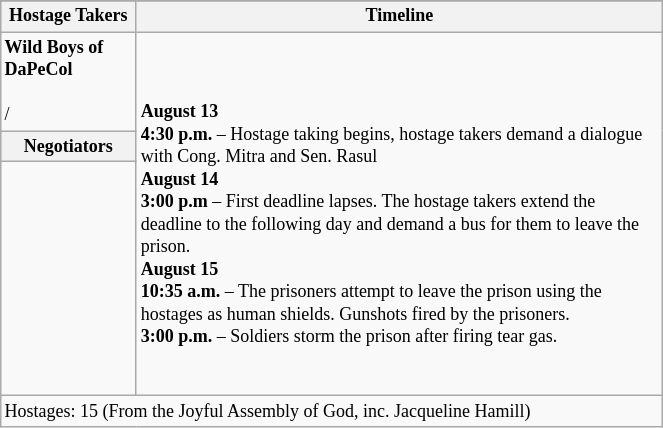<table class="wikitable" align=right width=35% style="font-size: 75%;">
<tr>
</tr>
<tr>
<th>Hostage Takers</th>
<th>Timeline</th>
</tr>
<tr>
<td><strong>Wild Boys of DaPeCol<br></strong><br> / <br></td>
<td rowspan=3><br><strong>August 13</strong><br>
<strong>4:30 p.m.</strong> – Hostage taking begins, hostage takers demand a dialogue with Cong. Mitra and Sen. Rasul<br>
<strong>August 14</strong><br>
<strong>3:00 p.m</strong> – First deadline lapses. The hostage takers extend the deadline to the following day and demand a bus for them to leave the prison.<br>
<strong>August 15</strong><br>
<strong>10:35 a.m.</strong> – The prisoners attempt to leave the prison using the hostages as human shields. Gunshots fired by the prisoners.<br>
<strong>3:00 p.m.</strong> – Soldiers storm the prison after firing tear gas.</td>
</tr>
<tr>
<th>Negotiators</th>
</tr>
<tr>
<td><br><br><br>
<br><br>
<br><br>
<br>
<br>
<br></td>
</tr>
<tr>
<td colspan=2>Hostages: 15 (From the Joyful Assembly of God, inc. Jacqueline Hamill)</td>
</tr>
</table>
